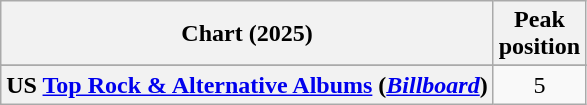<table class="wikitable sortable plainrowheaders" style="text-align:center">
<tr>
<th scope="col">Chart (2025)</th>
<th scope="col">Peak<br>position</th>
</tr>
<tr>
</tr>
<tr>
<th scope="row">US <a href='#'>Top Rock & Alternative Albums</a> (<em><a href='#'>Billboard</a></em>)</th>
<td>5</td>
</tr>
</table>
